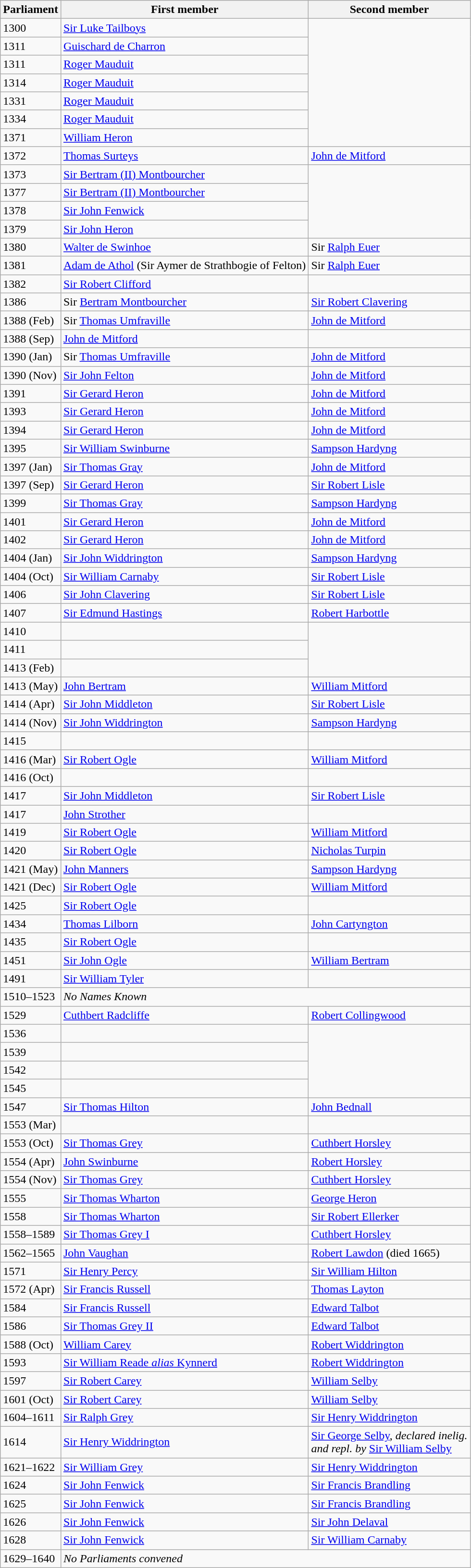<table class="wikitable">
<tr>
<th>Parliament</th>
<th>First member</th>
<th>Second member</th>
</tr>
<tr>
<td>1300</td>
<td><a href='#'>Sir Luke Tailboys</a></td>
</tr>
<tr>
<td>1311</td>
<td><a href='#'>Guischard de Charron</a></td>
</tr>
<tr>
<td>1311</td>
<td><a href='#'>Roger Mauduit</a></td>
</tr>
<tr>
<td>1314</td>
<td><a href='#'>Roger Mauduit</a></td>
</tr>
<tr>
<td>1331</td>
<td><a href='#'>Roger Mauduit</a></td>
</tr>
<tr>
<td>1334</td>
<td><a href='#'>Roger Mauduit</a></td>
</tr>
<tr>
<td>1371</td>
<td><a href='#'>William Heron</a></td>
</tr>
<tr>
<td>1372</td>
<td><a href='#'>Thomas Surteys</a></td>
<td><a href='#'>John de Mitford</a></td>
</tr>
<tr>
<td>1373</td>
<td><a href='#'>Sir Bertram (II) Montbourcher</a></td>
</tr>
<tr>
<td>1377</td>
<td><a href='#'>Sir Bertram (II) Montbourcher</a></td>
</tr>
<tr>
<td>1378</td>
<td><a href='#'>Sir John Fenwick</a></td>
</tr>
<tr>
<td>1379</td>
<td><a href='#'>Sir John Heron</a></td>
</tr>
<tr>
<td>1380</td>
<td><a href='#'>Walter de Swinhoe</a></td>
<td>Sir <a href='#'>Ralph Euer</a></td>
</tr>
<tr>
<td>1381</td>
<td><a href='#'>Adam de Athol</a> (Sir Aymer de Strathbogie of Felton)</td>
<td>Sir <a href='#'>Ralph Euer</a></td>
</tr>
<tr>
<td>1382</td>
<td><a href='#'>Sir Robert Clifford</a></td>
</tr>
<tr>
<td>1386</td>
<td>Sir <a href='#'>Bertram Montbourcher</a></td>
<td><a href='#'>Sir Robert Clavering</a></td>
</tr>
<tr>
<td>1388 (Feb)</td>
<td>Sir <a href='#'>Thomas Umfraville</a></td>
<td><a href='#'>John de Mitford</a></td>
</tr>
<tr>
<td>1388 (Sep)</td>
<td><a href='#'>John de Mitford</a></td>
</tr>
<tr>
<td>1390 (Jan)</td>
<td>Sir <a href='#'>Thomas Umfraville</a></td>
<td><a href='#'>John de Mitford</a></td>
</tr>
<tr>
<td>1390 (Nov)</td>
<td><a href='#'>Sir John Felton</a></td>
<td><a href='#'>John de Mitford</a></td>
</tr>
<tr>
<td>1391</td>
<td><a href='#'>Sir Gerard Heron</a></td>
<td><a href='#'>John de Mitford</a></td>
</tr>
<tr>
<td>1393</td>
<td><a href='#'>Sir Gerard Heron</a></td>
<td><a href='#'>John de Mitford</a></td>
</tr>
<tr>
<td>1394</td>
<td><a href='#'>Sir Gerard Heron</a></td>
<td><a href='#'>John de Mitford</a></td>
</tr>
<tr>
<td>1395</td>
<td><a href='#'>Sir William Swinburne</a></td>
<td><a href='#'>Sampson Hardyng</a></td>
</tr>
<tr>
<td>1397 (Jan)</td>
<td><a href='#'>Sir Thomas Gray</a></td>
<td><a href='#'>John de Mitford</a></td>
</tr>
<tr>
<td>1397 (Sep)</td>
<td><a href='#'>Sir Gerard Heron</a></td>
<td><a href='#'>Sir Robert Lisle</a></td>
</tr>
<tr>
<td>1399</td>
<td><a href='#'>Sir Thomas Gray</a></td>
<td><a href='#'>Sampson Hardyng</a></td>
</tr>
<tr>
<td>1401</td>
<td><a href='#'>Sir Gerard Heron</a></td>
<td><a href='#'>John de Mitford</a></td>
</tr>
<tr>
<td>1402</td>
<td><a href='#'>Sir Gerard Heron</a></td>
<td><a href='#'>John de Mitford</a></td>
</tr>
<tr>
<td>1404 (Jan)</td>
<td><a href='#'>Sir John Widdrington</a></td>
<td><a href='#'>Sampson Hardyng</a></td>
</tr>
<tr>
<td>1404 (Oct)</td>
<td><a href='#'>Sir William Carnaby</a></td>
<td><a href='#'>Sir Robert Lisle</a></td>
</tr>
<tr>
<td>1406</td>
<td><a href='#'>Sir John Clavering</a></td>
<td><a href='#'>Sir Robert Lisle</a></td>
</tr>
<tr>
<td>1407</td>
<td><a href='#'>Sir Edmund Hastings</a></td>
<td><a href='#'>Robert Harbottle</a></td>
</tr>
<tr>
<td>1410</td>
<td></td>
</tr>
<tr>
<td>1411</td>
<td></td>
</tr>
<tr>
<td>1413 (Feb)</td>
<td></td>
</tr>
<tr>
<td>1413 (May)</td>
<td><a href='#'>John Bertram</a></td>
<td><a href='#'>William Mitford</a></td>
</tr>
<tr>
<td>1414 (Apr)</td>
<td><a href='#'>Sir John Middleton</a></td>
<td><a href='#'>Sir Robert Lisle</a></td>
</tr>
<tr>
<td>1414 (Nov)</td>
<td><a href='#'>Sir John Widdrington</a></td>
<td><a href='#'>Sampson Hardyng</a></td>
</tr>
<tr>
<td>1415</td>
<td></td>
</tr>
<tr>
<td>1416 (Mar)</td>
<td><a href='#'>Sir Robert Ogle</a></td>
<td><a href='#'>William Mitford</a></td>
</tr>
<tr>
<td>1416 (Oct)</td>
<td></td>
</tr>
<tr>
<td>1417</td>
<td><a href='#'>Sir John Middleton</a></td>
<td><a href='#'>Sir Robert Lisle</a></td>
</tr>
<tr>
<td>1417</td>
<td><a href='#'>John Strother</a></td>
</tr>
<tr>
<td>1419</td>
<td><a href='#'>Sir Robert Ogle</a></td>
<td><a href='#'>William Mitford</a></td>
</tr>
<tr>
<td>1420</td>
<td><a href='#'>Sir Robert Ogle</a></td>
<td><a href='#'>Nicholas Turpin</a></td>
</tr>
<tr>
<td>1421 (May)</td>
<td><a href='#'>John Manners</a></td>
<td><a href='#'>Sampson Hardyng</a></td>
</tr>
<tr>
<td>1421 (Dec)</td>
<td><a href='#'>Sir Robert Ogle</a></td>
<td><a href='#'>William Mitford</a></td>
</tr>
<tr>
<td>1425</td>
<td><a href='#'>Sir Robert Ogle</a></td>
<td></td>
</tr>
<tr>
<td>1434</td>
<td><a href='#'>Thomas Lilborn</a></td>
<td><a href='#'>John Cartyngton</a></td>
</tr>
<tr>
<td>1435</td>
<td><a href='#'>Sir Robert Ogle</a></td>
<td></td>
</tr>
<tr>
<td>1451</td>
<td><a href='#'>Sir John Ogle</a></td>
<td><a href='#'>William Bertram</a></td>
</tr>
<tr>
<td>1491</td>
<td><a href='#'>Sir William Tyler</a></td>
<td></td>
</tr>
<tr>
<td>1510–1523</td>
<td colspan = "2"><em>No Names Known</em></td>
</tr>
<tr>
<td>1529</td>
<td><a href='#'>Cuthbert Radcliffe</a></td>
<td><a href='#'>Robert Collingwood</a></td>
</tr>
<tr>
<td>1536</td>
<td></td>
</tr>
<tr>
<td>1539</td>
<td></td>
</tr>
<tr>
<td>1542</td>
<td></td>
</tr>
<tr>
<td>1545</td>
<td></td>
</tr>
<tr>
<td>1547</td>
<td><a href='#'>Sir Thomas Hilton</a></td>
<td><a href='#'>John Bednall</a></td>
</tr>
<tr>
<td>1553 (Mar)</td>
<td></td>
</tr>
<tr>
<td>1553 (Oct)</td>
<td><a href='#'>Sir Thomas Grey</a></td>
<td><a href='#'>Cuthbert Horsley</a></td>
</tr>
<tr>
<td>1554 (Apr)</td>
<td><a href='#'>John Swinburne</a></td>
<td><a href='#'>Robert Horsley</a></td>
</tr>
<tr>
<td>1554 (Nov)</td>
<td><a href='#'>Sir Thomas Grey</a></td>
<td><a href='#'>Cuthbert Horsley</a></td>
</tr>
<tr>
<td>1555</td>
<td><a href='#'>Sir Thomas Wharton</a></td>
<td><a href='#'>George Heron</a></td>
</tr>
<tr>
<td>1558</td>
<td><a href='#'>Sir Thomas Wharton</a></td>
<td><a href='#'>Sir Robert Ellerker</a></td>
</tr>
<tr>
<td>1558–1589</td>
<td><a href='#'>Sir Thomas Grey I</a></td>
<td><a href='#'>Cuthbert Horsley</a></td>
</tr>
<tr>
<td>1562–1565</td>
<td><a href='#'>John Vaughan</a></td>
<td><a href='#'>Robert Lawdon</a> (died 1665)</td>
</tr>
<tr>
<td>1571</td>
<td><a href='#'>Sir Henry Percy</a></td>
<td><a href='#'>Sir William Hilton</a></td>
</tr>
<tr>
<td>1572 (Apr)</td>
<td><a href='#'>Sir Francis Russell</a></td>
<td><a href='#'>Thomas Layton</a></td>
</tr>
<tr>
<td>1584</td>
<td><a href='#'>Sir Francis Russell</a></td>
<td><a href='#'>Edward Talbot</a></td>
</tr>
<tr>
<td>1586</td>
<td><a href='#'>Sir Thomas Grey II</a></td>
<td><a href='#'>Edward Talbot</a></td>
</tr>
<tr>
<td>1588 (Oct)</td>
<td><a href='#'>William Carey</a></td>
<td><a href='#'>Robert Widdrington</a></td>
</tr>
<tr>
<td>1593</td>
<td><a href='#'>Sir William Reade <em>alias</em> Kynnerd</a></td>
<td><a href='#'>Robert Widdrington</a></td>
</tr>
<tr>
<td>1597</td>
<td><a href='#'>Sir Robert Carey</a></td>
<td><a href='#'>William Selby</a></td>
</tr>
<tr>
<td>1601 (Oct)</td>
<td><a href='#'>Sir Robert Carey</a></td>
<td><a href='#'>William Selby</a></td>
</tr>
<tr>
<td>1604–1611</td>
<td><a href='#'>Sir Ralph Grey</a></td>
<td><a href='#'>Sir Henry Widdrington</a></td>
</tr>
<tr>
<td>1614</td>
<td><a href='#'>Sir Henry Widdrington</a></td>
<td><a href='#'>Sir George Selby</a>, <em>declared inelig. <br> and repl. by</em> <a href='#'>Sir William Selby</a></td>
</tr>
<tr>
<td>1621–1622</td>
<td><a href='#'>Sir William Grey</a></td>
<td><a href='#'>Sir Henry Widdrington</a></td>
</tr>
<tr>
<td>1624</td>
<td><a href='#'>Sir John Fenwick</a></td>
<td><a href='#'>Sir Francis Brandling</a></td>
</tr>
<tr>
<td>1625</td>
<td><a href='#'>Sir John Fenwick</a></td>
<td><a href='#'>Sir Francis Brandling</a></td>
</tr>
<tr>
<td>1626</td>
<td><a href='#'>Sir John Fenwick</a></td>
<td><a href='#'>Sir John Delaval</a></td>
</tr>
<tr>
<td>1628</td>
<td><a href='#'>Sir John Fenwick</a></td>
<td><a href='#'>Sir William Carnaby</a></td>
</tr>
<tr>
<td>1629–1640</td>
<td colspan = "2"><em>No Parliaments convened</em></td>
</tr>
</table>
